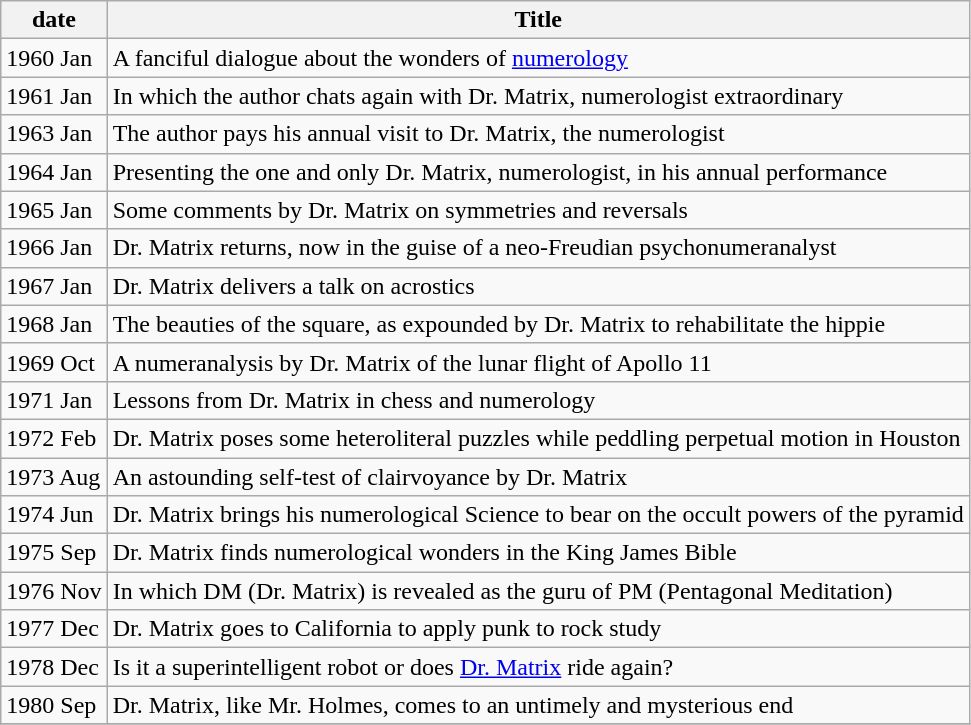<table class="wikitable">
<tr>
<th>date</th>
<th>Title</th>
</tr>
<tr>
<td>1960 Jan</td>
<td>A fanciful dialogue about the wonders of <a href='#'>numerology</a></td>
</tr>
<tr>
<td>1961 Jan</td>
<td>In which the author chats again with Dr. Matrix, numerologist extraordinary</td>
</tr>
<tr>
<td>1963 Jan</td>
<td>The author pays his annual visit to Dr. Matrix, the numerologist</td>
</tr>
<tr>
<td>1964 Jan</td>
<td>Presenting the one and only Dr. Matrix, numerologist, in his annual performance</td>
</tr>
<tr>
<td>1965 Jan</td>
<td>Some comments by Dr. Matrix on symmetries and reversals</td>
</tr>
<tr>
<td>1966 Jan</td>
<td>Dr. Matrix returns, now in the guise of a neo-Freudian psychonumeranalyst</td>
</tr>
<tr>
<td>1967 Jan</td>
<td>Dr. Matrix delivers a talk on acrostics</td>
</tr>
<tr>
<td>1968 Jan</td>
<td>The beauties of the square, as expounded by Dr. Matrix to rehabilitate the hippie</td>
</tr>
<tr>
<td>1969 Oct</td>
<td>A numeranalysis by Dr. Matrix of the lunar flight of Apollo 11</td>
</tr>
<tr>
<td>1971 Jan</td>
<td>Lessons from Dr. Matrix in chess and numerology</td>
</tr>
<tr>
<td>1972 Feb</td>
<td>Dr. Matrix poses some heteroliteral puzzles while peddling perpetual motion in Houston</td>
</tr>
<tr>
<td>1973 Aug</td>
<td>An astounding self-test of clairvoyance by Dr. Matrix</td>
</tr>
<tr>
<td>1974 Jun</td>
<td>Dr. Matrix brings his numerological Science to bear on the occult powers of the pyramid</td>
</tr>
<tr>
<td>1975 Sep</td>
<td>Dr. Matrix finds numerological wonders in the King James Bible</td>
</tr>
<tr>
<td>1976 Nov</td>
<td>In which DM (Dr. Matrix) is revealed as the guru of PM (Pentagonal Meditation)</td>
</tr>
<tr>
<td>1977 Dec</td>
<td>Dr. Matrix goes to California to apply punk to rock study</td>
</tr>
<tr>
<td>1978 Dec</td>
<td>Is it a superintelligent robot or does <a href='#'>Dr. Matrix</a> ride again?</td>
</tr>
<tr>
<td>1980 Sep</td>
<td>Dr. Matrix, like Mr. Holmes, comes to an untimely and mysterious end</td>
</tr>
<tr>
</tr>
</table>
